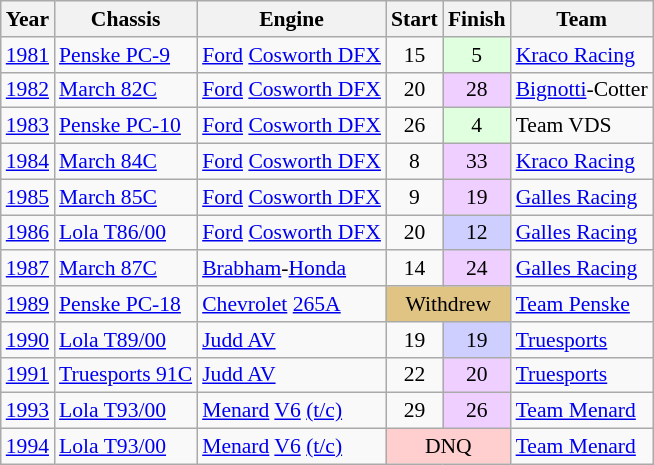<table class="wikitable" style="font-size: 90%;">
<tr>
<th>Year</th>
<th>Chassis</th>
<th>Engine</th>
<th>Start</th>
<th>Finish</th>
<th>Team</th>
</tr>
<tr>
<td><a href='#'>1981</a></td>
<td><a href='#'>Penske PC-9</a></td>
<td><a href='#'>Ford</a> <a href='#'>Cosworth DFX</a></td>
<td align=center>15</td>
<td align=center style="background:#dfffdf;">5</td>
<td><a href='#'>Kraco Racing</a></td>
</tr>
<tr>
<td><a href='#'>1982</a></td>
<td><a href='#'>March 82C</a></td>
<td><a href='#'>Ford</a> <a href='#'>Cosworth DFX</a></td>
<td align=center>20</td>
<td align=center style="background:#efcfff;">28</td>
<td nowrap><a href='#'>Bignotti</a>-Cotter</td>
</tr>
<tr>
<td><a href='#'>1983</a></td>
<td><a href='#'>Penske PC-10</a></td>
<td><a href='#'>Ford</a> <a href='#'>Cosworth DFX</a></td>
<td align=center>26</td>
<td align=center style="background:#dfffdf;">4</td>
<td>Team VDS</td>
</tr>
<tr>
<td><a href='#'>1984</a></td>
<td><a href='#'>March 84C</a></td>
<td><a href='#'>Ford</a> <a href='#'>Cosworth DFX</a></td>
<td align=center>8</td>
<td align=center style="background:#efcfff;">33</td>
<td><a href='#'>Kraco Racing</a></td>
</tr>
<tr>
<td><a href='#'>1985</a></td>
<td><a href='#'>March 85C</a></td>
<td><a href='#'>Ford</a> <a href='#'>Cosworth DFX</a></td>
<td align=center>9</td>
<td align=center style="background:#efcfff;">19</td>
<td><a href='#'>Galles Racing</a></td>
</tr>
<tr>
<td><a href='#'>1986</a></td>
<td><a href='#'>Lola T86/00</a></td>
<td nowrap><a href='#'>Ford</a> <a href='#'>Cosworth DFX</a></td>
<td align=center>20</td>
<td align=center style="background:#cfcfff;">12</td>
<td><a href='#'>Galles Racing</a></td>
</tr>
<tr>
<td><a href='#'>1987</a></td>
<td><a href='#'>March 87C</a></td>
<td><a href='#'>Brabham</a>-<a href='#'>Honda</a></td>
<td align=center>14</td>
<td align=center style="background:#efcfff;">24</td>
<td><a href='#'>Galles Racing</a></td>
</tr>
<tr>
<td><a href='#'>1989</a></td>
<td><a href='#'>Penske PC-18</a></td>
<td><a href='#'>Chevrolet</a> <a href='#'>265A</a></td>
<td colspan=2 align=center style="background:#dfc484;">Withdrew</td>
<td><a href='#'>Team Penske</a></td>
</tr>
<tr>
<td><a href='#'>1990</a></td>
<td><a href='#'>Lola T89/00</a></td>
<td><a href='#'>Judd AV</a></td>
<td align=center>19</td>
<td align=center style="background:#cfcfff;">19</td>
<td><a href='#'>Truesports</a></td>
</tr>
<tr>
<td><a href='#'>1991</a></td>
<td nowrap><a href='#'>Truesports 91C</a></td>
<td><a href='#'>Judd AV</a></td>
<td align=center>22</td>
<td align=center style="background:#efcfff;">20</td>
<td><a href='#'>Truesports</a></td>
</tr>
<tr>
<td><a href='#'>1993</a></td>
<td><a href='#'>Lola T93/00</a></td>
<td><a href='#'>Menard</a> <a href='#'>V6</a> <a href='#'>(t/c)</a></td>
<td align=center>29</td>
<td align=center style="background:#efcfff;">26</td>
<td><a href='#'>Team Menard</a></td>
</tr>
<tr>
<td><a href='#'>1994</a></td>
<td><a href='#'>Lola T93/00</a></td>
<td><a href='#'>Menard</a> <a href='#'>V6</a> <a href='#'>(t/c)</a></td>
<td colspan=2 align=center style="background:#ffcfcf;">DNQ</td>
<td><a href='#'>Team Menard</a></td>
</tr>
</table>
